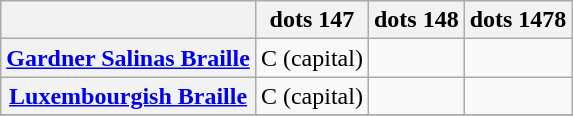<table class="wikitable">
<tr>
<th></th>
<th>dots 147</th>
<th>dots 148</th>
<th>dots 1478</th>
</tr>
<tr>
<th align=left><a href='#'>Gardner Salinas Braille</a></th>
<td>C (capital)</td>
<td></td>
<td></td>
</tr>
<tr>
<th align=left><a href='#'>Luxembourgish Braille</a></th>
<td>C (capital)</td>
<td></td>
<td></td>
</tr>
<tr>
</tr>
</table>
